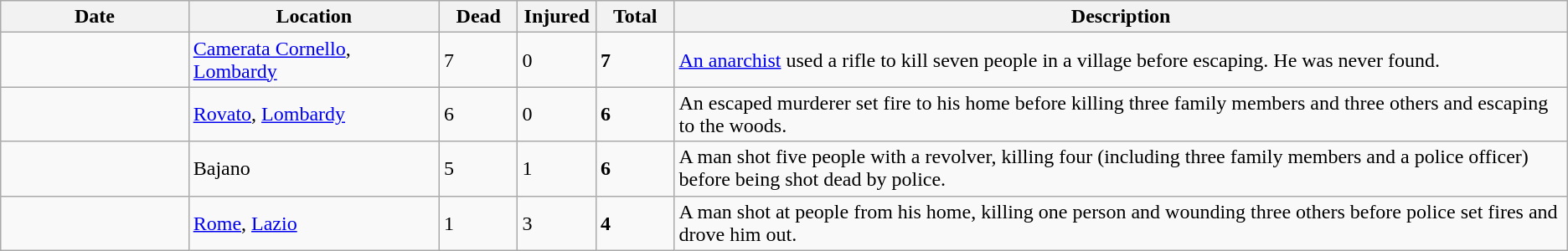<table class="wikitable sortable mw-datatable">
<tr>
<th width=12%>Date</th>
<th width=16%>Location</th>
<th width=5%>Dead</th>
<th width=5%>Injured</th>
<th width=5%>Total</th>
<th width=60%>Description</th>
</tr>
<tr>
<td></td>
<td><a href='#'>Camerata Cornello</a>, <a href='#'>Lombardy</a></td>
<td>7</td>
<td>0</td>
<td><strong>7</strong></td>
<td><a href='#'>An anarchist</a> used a rifle to kill seven people in a village before escaping. He was never found.</td>
</tr>
<tr>
<td></td>
<td><a href='#'>Rovato</a>, <a href='#'>Lombardy</a></td>
<td>6</td>
<td>0</td>
<td><strong>6</strong></td>
<td>An escaped murderer set fire to his home before killing three family members and three others and escaping to the woods.</td>
</tr>
<tr>
<td></td>
<td>Bajano</td>
<td>5</td>
<td>1</td>
<td><strong>6</strong></td>
<td>A man shot five people with a revolver, killing four (including three family members and a police officer) before being shot dead by police.</td>
</tr>
<tr>
<td></td>
<td><a href='#'>Rome</a>, <a href='#'>Lazio</a></td>
<td>1</td>
<td>3</td>
<td><strong>4</strong></td>
<td>A man shot at people from his home, killing one person and wounding three others before police set fires and drove him out.</td>
</tr>
</table>
